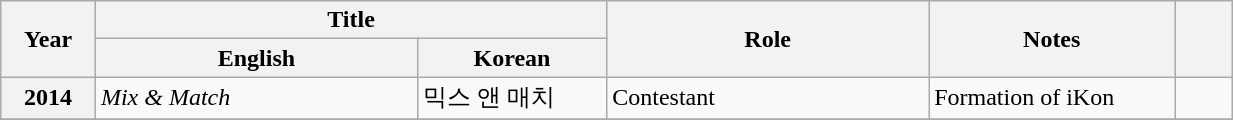<table class="wikitable sortable plainrowheaders" style="width:65%">
<tr>
<th scope="col" rowspan="2" style="width:5%">Year</th>
<th scope="col" colspan="2" style="width:30%">Title</th>
<th scope="col" rowspan="2" style="width:17%">Role</th>
<th scope="col" rowspan="2" style="width:13%">Notes</th>
<th scope="col" rowspan="2" class="unsortable" style="width:3%"></th>
</tr>
<tr>
<th scope="col" style="width:17%">English</th>
<th scope="col" style="width:10%">Korean</th>
</tr>
<tr>
<th scope="row">2014</th>
<td><em>Mix & Match</em></td>
<td>믹스 앤 매치</td>
<td>Contestant</td>
<td>Formation of iKon</td>
<td style="text-align:center"></td>
</tr>
<tr>
</tr>
</table>
